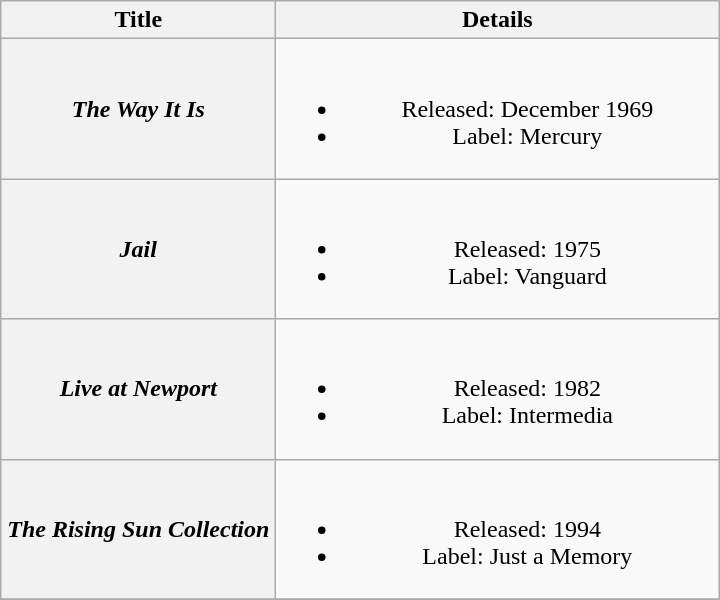<table class="wikitable plainrowheaders" style="text-align:center;">
<tr>
<th scope="col" style="width:11em;">Title</th>
<th scope="col" style="width:18em;">Details</th>
</tr>
<tr>
<th scope="row"><em>The Way It Is</em></th>
<td><br><ul><li>Released: December 1969</li><li>Label: Mercury</li></ul></td>
</tr>
<tr>
<th scope="row"><em>Jail</em></th>
<td><br><ul><li>Released: 1975</li><li>Label: Vanguard</li></ul></td>
</tr>
<tr>
<th scope="row"><em>Live at Newport</em><br></th>
<td><br><ul><li>Released: 1982</li><li>Label: Intermedia</li></ul></td>
</tr>
<tr>
<th scope="row"><em>The Rising Sun Collection</em></th>
<td><br><ul><li>Released: 1994</li><li>Label: Just a Memory</li></ul></td>
</tr>
<tr>
</tr>
</table>
